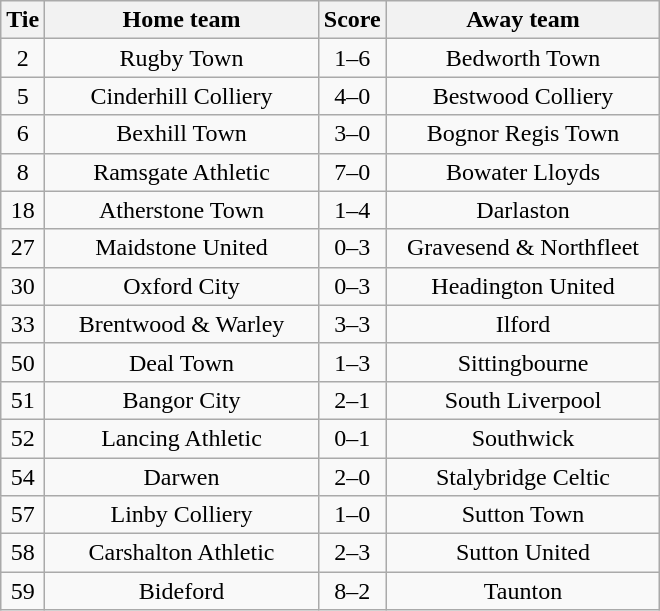<table class="wikitable" style="text-align:center;">
<tr>
<th width=20>Tie</th>
<th width=175>Home team</th>
<th width=20>Score</th>
<th width=175>Away team</th>
</tr>
<tr>
<td>2</td>
<td>Rugby Town</td>
<td>1–6</td>
<td>Bedworth Town</td>
</tr>
<tr>
<td>5</td>
<td>Cinderhill Colliery</td>
<td>4–0</td>
<td>Bestwood Colliery</td>
</tr>
<tr>
<td>6</td>
<td>Bexhill Town</td>
<td>3–0</td>
<td>Bognor Regis Town</td>
</tr>
<tr>
<td>8</td>
<td>Ramsgate Athletic</td>
<td>7–0</td>
<td>Bowater Lloyds</td>
</tr>
<tr>
<td>18</td>
<td>Atherstone Town</td>
<td>1–4</td>
<td>Darlaston</td>
</tr>
<tr>
<td>27</td>
<td>Maidstone United</td>
<td>0–3</td>
<td>Gravesend & Northfleet</td>
</tr>
<tr>
<td>30</td>
<td>Oxford City</td>
<td>0–3</td>
<td>Headington United</td>
</tr>
<tr>
<td>33</td>
<td>Brentwood & Warley</td>
<td>3–3</td>
<td>Ilford</td>
</tr>
<tr>
<td>50</td>
<td>Deal Town</td>
<td>1–3</td>
<td>Sittingbourne</td>
</tr>
<tr>
<td>51</td>
<td>Bangor City</td>
<td>2–1</td>
<td>South Liverpool</td>
</tr>
<tr>
<td>52</td>
<td>Lancing Athletic</td>
<td>0–1</td>
<td>Southwick</td>
</tr>
<tr>
<td>54</td>
<td>Darwen</td>
<td>2–0</td>
<td>Stalybridge Celtic</td>
</tr>
<tr>
<td>57</td>
<td>Linby Colliery</td>
<td>1–0</td>
<td>Sutton Town</td>
</tr>
<tr>
<td>58</td>
<td>Carshalton Athletic</td>
<td>2–3</td>
<td>Sutton United</td>
</tr>
<tr>
<td>59</td>
<td>Bideford</td>
<td>8–2</td>
<td>Taunton</td>
</tr>
</table>
